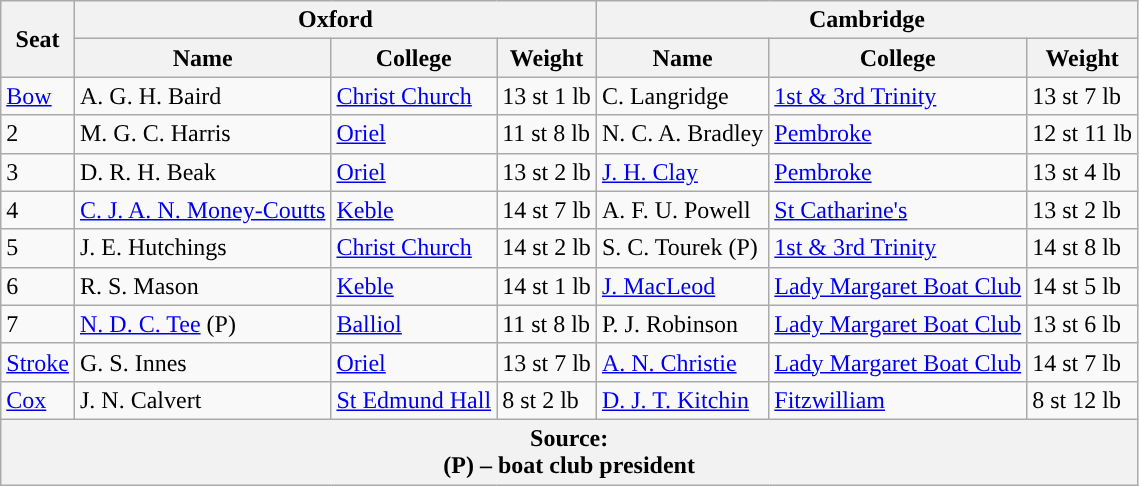<table class="wikitable">
<tr>
<th rowspan="2" scope="col">Seat</th>
<th colspan="3" scope="col">Oxford <br> </th>
<th colspan="3" scope="col">Cambridge <br> </th>
</tr>
<tr>
<th>Name</th>
<th>College</th>
<th>Weight</th>
<th>Name</th>
<th>College</th>
<th>Weight</th>
</tr>
<tr>
<td><a href='#'>Bow</a></td>
<td>A. G. H. Baird</td>
<td><a href='#'>Christ Church</a></td>
<td>13 st 1 lb</td>
<td>C. Langridge</td>
<td><a href='#'>1st & 3rd Trinity</a></td>
<td>13 st 7 lb</td>
</tr>
<tr>
<td>2</td>
<td>M. G. C. Harris</td>
<td><a href='#'>Oriel</a></td>
<td>11 st 8 lb</td>
<td>N. C. A. Bradley</td>
<td><a href='#'>Pembroke</a></td>
<td>12 st 11 lb</td>
</tr>
<tr>
<td>3</td>
<td>D. R. H. Beak</td>
<td><a href='#'>Oriel</a></td>
<td>13 st 2 lb</td>
<td><a href='#'>J. H. Clay</a></td>
<td><a href='#'>Pembroke</a></td>
<td>13 st 4 lb</td>
</tr>
<tr>
<td>4</td>
<td><a href='#'>C. J. A. N. Money-Coutts</a></td>
<td><a href='#'>Keble</a></td>
<td>14 st 7 lb</td>
<td>A. F. U. Powell</td>
<td><a href='#'>St Catharine's</a></td>
<td>13 st 2 lb</td>
</tr>
<tr>
<td>5</td>
<td>J. E. Hutchings</td>
<td><a href='#'>Christ Church</a></td>
<td>14 st 2 lb</td>
<td>S. C. Tourek (P)</td>
<td><a href='#'>1st & 3rd Trinity</a></td>
<td>14 st 8 lb</td>
</tr>
<tr>
<td>6</td>
<td>R. S. Mason</td>
<td><a href='#'>Keble</a></td>
<td>14 st 1 lb</td>
<td><a href='#'>J. MacLeod</a></td>
<td><a href='#'>Lady Margaret Boat Club</a></td>
<td>14 st 5 lb</td>
</tr>
<tr>
<td>7</td>
<td><a href='#'>N. D. C. Tee</a> (P)</td>
<td><a href='#'>Balliol</a></td>
<td>11 st 8 lb</td>
<td>P. J. Robinson</td>
<td><a href='#'>Lady Margaret Boat Club</a></td>
<td>13 st 6 lb</td>
</tr>
<tr>
<td><a href='#'>Stroke</a></td>
<td>G. S. Innes</td>
<td><a href='#'>Oriel</a></td>
<td>13 st 7 lb</td>
<td><a href='#'>A. N. Christie</a></td>
<td><a href='#'>Lady Margaret Boat Club</a></td>
<td>14 st 7 lb</td>
</tr>
<tr>
<td><a href='#'>Cox</a></td>
<td>J. N. Calvert</td>
<td><a href='#'>St Edmund Hall</a></td>
<td>8 st 2 lb</td>
<td><a href='#'>D. J. T. Kitchin</a></td>
<td><a href='#'>Fitzwilliam</a></td>
<td>8 st 12 lb</td>
</tr>
<tr>
<th colspan="7">Source:<br> (P) – boat club president</th>
</tr>
</table>
